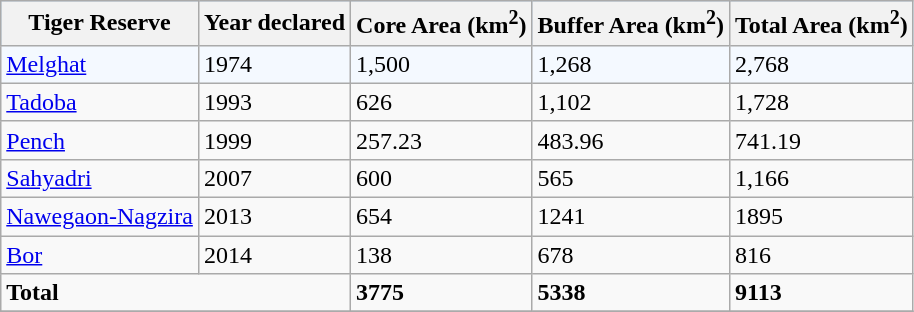<table class="wikitable plainrowheaders" summary="The first column is the name of the reserve, the second the year declared, the third the core area of the reserve, the fourth the total area, all in square kilometers; the last row is the total area of all the reserves for the core, buffer and total areas">
<tr bgcolor=#99ccff>
<th>Tiger Reserve</th>
<th>Year declared</th>
<th>Core Area (km<sup>2</sup>)</th>
<th>Buffer Area (km<sup>2</sup>)</th>
<th>Total Area (km<sup>2</sup>)</th>
</tr>
<tr bgcolor=#F4F9FF>
<td><a href='#'>Melghat</a></td>
<td>1974</td>
<td>1,500</td>
<td>1,268</td>
<td>2,768</td>
</tr>
<tr>
<td><a href='#'>Tadoba</a></td>
<td>1993</td>
<td>626</td>
<td>1,102</td>
<td>1,728</td>
</tr>
<tr>
<td><a href='#'>Pench</a></td>
<td>1999</td>
<td>257.23</td>
<td>483.96</td>
<td>741.19</td>
</tr>
<tr>
<td><a href='#'>Sahyadri</a></td>
<td>2007</td>
<td>600</td>
<td>565</td>
<td>1,166</td>
</tr>
<tr>
<td><a href='#'>Nawegaon-Nagzira</a></td>
<td>2013</td>
<td>654</td>
<td>1241</td>
<td>1895</td>
</tr>
<tr>
<td><a href='#'>Bor</a></td>
<td>2014</td>
<td>138</td>
<td>678</td>
<td>816</td>
</tr>
<tr>
<td colspan="2"><strong>Total</strong></td>
<td><strong>3775</strong></td>
<td><strong>5338</strong></td>
<td><strong>9113</strong></td>
</tr>
<tr>
</tr>
</table>
